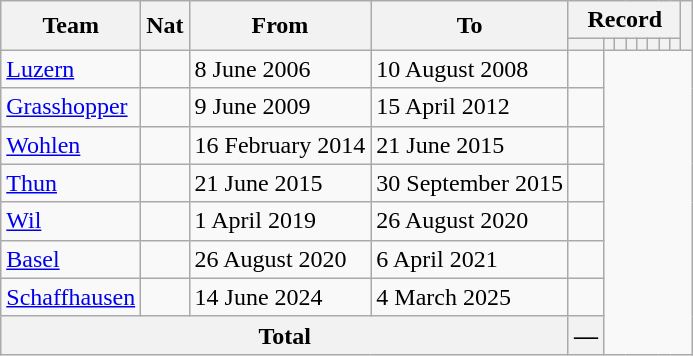<table class="wikitable" style="text-align: center">
<tr>
<th rowspan="2">Team</th>
<th rowspan="2">Nat</th>
<th rowspan="2">From</th>
<th rowspan="2">To</th>
<th colspan="8">Record</th>
<th rowspan=2></th>
</tr>
<tr>
<th></th>
<th></th>
<th></th>
<th></th>
<th></th>
<th></th>
<th></th>
<th></th>
</tr>
<tr>
<td align=left><a href='#'>Luzern</a></td>
<td></td>
<td align=left>8 June 2006</td>
<td align=left>10 August 2008<br></td>
<td></td>
</tr>
<tr>
<td align=left><a href='#'>Grasshopper</a></td>
<td></td>
<td align=left>9 June 2009</td>
<td align=left>15 April 2012<br></td>
<td></td>
</tr>
<tr>
<td align=left><a href='#'>Wohlen</a></td>
<td></td>
<td align=left>16 February 2014</td>
<td align=left>21 June 2015<br></td>
<td></td>
</tr>
<tr>
<td align=left><a href='#'>Thun</a></td>
<td></td>
<td align=left>21 June 2015</td>
<td align=left>30 September 2015<br></td>
<td></td>
</tr>
<tr>
<td align=left><a href='#'>Wil</a></td>
<td></td>
<td align=left>1 April 2019</td>
<td align=left>26 August 2020<br></td>
<td></td>
</tr>
<tr>
<td align=left><a href='#'>Basel</a></td>
<td></td>
<td align=left>26 August 2020</td>
<td align=left>6 April 2021<br></td>
<td></td>
</tr>
<tr>
<td align=left><a href='#'>Schaffhausen</a></td>
<td></td>
<td align=left>14 June 2024</td>
<td align=left>4 March 2025<br></td>
<td></td>
</tr>
<tr>
<th colspan="4">Total<br></th>
<th>—</th>
</tr>
</table>
